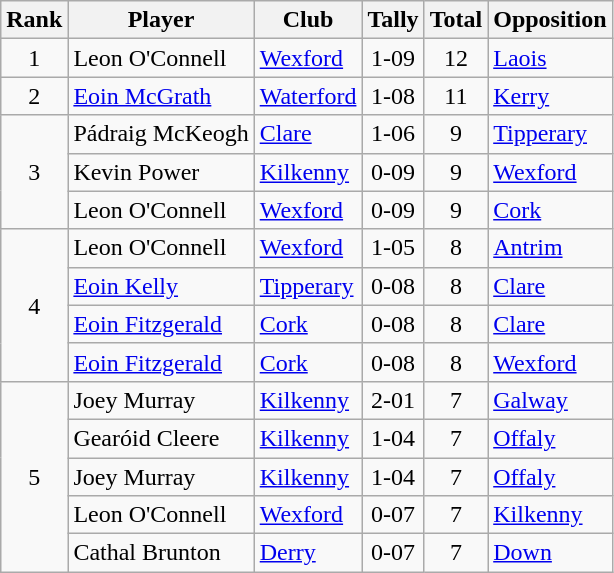<table class="wikitable">
<tr>
<th>Rank</th>
<th>Player</th>
<th>Club</th>
<th>Tally</th>
<th>Total</th>
<th>Opposition</th>
</tr>
<tr>
<td rowspan="1" style="text-align:center;">1</td>
<td>Leon O'Connell</td>
<td><a href='#'>Wexford</a></td>
<td align=center>1-09</td>
<td align=center>12</td>
<td><a href='#'>Laois</a></td>
</tr>
<tr>
<td rowspan="1" style="text-align:center;">2</td>
<td><a href='#'>Eoin McGrath</a></td>
<td><a href='#'>Waterford</a></td>
<td align=center>1-08</td>
<td align=center>11</td>
<td><a href='#'>Kerry</a></td>
</tr>
<tr>
<td rowspan="3" style="text-align:center;">3</td>
<td>Pádraig McKeogh</td>
<td><a href='#'>Clare</a></td>
<td align=center>1-06</td>
<td align=center>9</td>
<td><a href='#'>Tipperary</a></td>
</tr>
<tr>
<td>Kevin Power</td>
<td><a href='#'>Kilkenny</a></td>
<td align=center>0-09</td>
<td align=center>9</td>
<td><a href='#'>Wexford</a></td>
</tr>
<tr>
<td>Leon O'Connell</td>
<td><a href='#'>Wexford</a></td>
<td align=center>0-09</td>
<td align=center>9</td>
<td><a href='#'>Cork</a></td>
</tr>
<tr>
<td rowspan="4" style="text-align:center;">4</td>
<td>Leon O'Connell</td>
<td><a href='#'>Wexford</a></td>
<td align=center>1-05</td>
<td align=center>8</td>
<td><a href='#'>Antrim</a></td>
</tr>
<tr>
<td><a href='#'>Eoin Kelly</a></td>
<td><a href='#'>Tipperary</a></td>
<td align=center>0-08</td>
<td align=center>8</td>
<td><a href='#'>Clare</a></td>
</tr>
<tr>
<td><a href='#'>Eoin Fitzgerald</a></td>
<td><a href='#'>Cork</a></td>
<td align=center>0-08</td>
<td align=center>8</td>
<td><a href='#'>Clare</a></td>
</tr>
<tr>
<td><a href='#'>Eoin Fitzgerald</a></td>
<td><a href='#'>Cork</a></td>
<td align=center>0-08</td>
<td align=center>8</td>
<td><a href='#'>Wexford</a></td>
</tr>
<tr>
<td rowspan="5" style="text-align:center;">5</td>
<td>Joey Murray</td>
<td><a href='#'>Kilkenny</a></td>
<td align=center>2-01</td>
<td align=center>7</td>
<td><a href='#'>Galway</a></td>
</tr>
<tr>
<td>Gearóid Cleere</td>
<td><a href='#'>Kilkenny</a></td>
<td align=center>1-04</td>
<td align=center>7</td>
<td><a href='#'>Offaly</a></td>
</tr>
<tr>
<td>Joey Murray</td>
<td><a href='#'>Kilkenny</a></td>
<td align=center>1-04</td>
<td align=center>7</td>
<td><a href='#'>Offaly</a></td>
</tr>
<tr>
<td>Leon O'Connell</td>
<td><a href='#'>Wexford</a></td>
<td align=center>0-07</td>
<td align=center>7</td>
<td><a href='#'>Kilkenny</a></td>
</tr>
<tr>
<td>Cathal Brunton</td>
<td><a href='#'>Derry</a></td>
<td align=center>0-07</td>
<td align=center>7</td>
<td><a href='#'>Down</a></td>
</tr>
</table>
